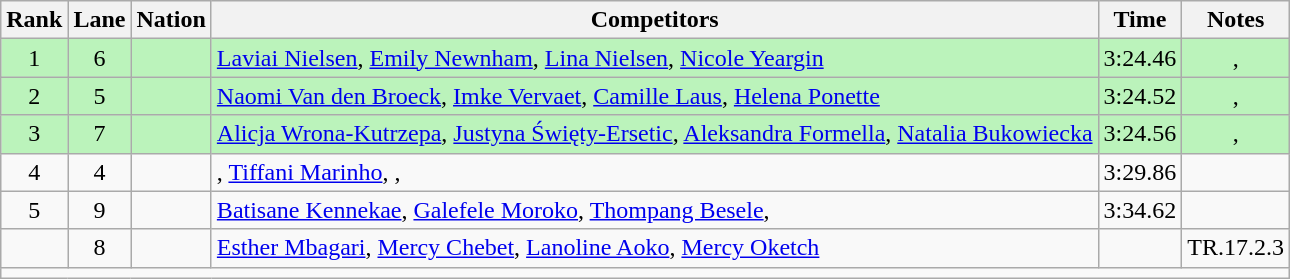<table class="wikitable sortable" style="text-align:center">
<tr>
<th>Rank</th>
<th>Lane</th>
<th>Nation</th>
<th>Competitors</th>
<th>Time</th>
<th>Notes</th>
</tr>
<tr bgcolor="#bbf3bb">
<td>1</td>
<td>6</td>
<td align="left"></td>
<td align="left"><a href='#'>Laviai Nielsen</a>, <a href='#'>Emily Newnham</a>, <a href='#'>Lina Nielsen</a>, <a href='#'>Nicole Yeargin</a></td>
<td>3:24.46</td>
<td>, </td>
</tr>
<tr bgcolor="#bbf3bb">
<td>2</td>
<td>5</td>
<td align="left"></td>
<td align="left"><a href='#'>Naomi Van den Broeck</a>, <a href='#'>Imke Vervaet</a>, <a href='#'>Camille Laus</a>, <a href='#'>Helena Ponette</a></td>
<td>3:24.52</td>
<td>, </td>
</tr>
<tr bgcolor="#bbf3bb">
<td>3</td>
<td>7</td>
<td align="left"></td>
<td align="left"><a href='#'>Alicja Wrona-Kutrzepa</a>, <a href='#'>Justyna Święty-Ersetic</a>, <a href='#'>Aleksandra Formella</a>, <a href='#'>Natalia Bukowiecka</a></td>
<td>3:24.56</td>
<td>, </td>
</tr>
<tr>
<td>4</td>
<td>4</td>
<td align="left"></td>
<td align="left">, <a href='#'>Tiffani Marinho</a>, , </td>
<td>3:29.86</td>
<td></td>
</tr>
<tr>
<td>5</td>
<td>9</td>
<td align="left"></td>
<td align="left"><a href='#'>Batisane Kennekae</a>, <a href='#'>Galefele Moroko</a>, <a href='#'>Thompang Besele</a>, </td>
<td>3:34.62</td>
<td></td>
</tr>
<tr>
<td></td>
<td>8</td>
<td align="left"></td>
<td align="left"><a href='#'>Esther Mbagari</a>, <a href='#'>Mercy Chebet</a>, <a href='#'>Lanoline Aoko</a>, <a href='#'>Mercy Oketch</a></td>
<td></td>
<td>TR.17.2.3</td>
</tr>
<tr class="sortbottom">
<td colspan="6"></td>
</tr>
</table>
